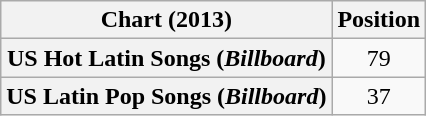<table class="wikitable sortable plainrowheaders" style="text-align:center">
<tr>
<th scope="col">Chart (2013)</th>
<th scope="col">Position</th>
</tr>
<tr>
<th scope="row">US Hot Latin Songs (<em>Billboard</em>)</th>
<td>79</td>
</tr>
<tr>
<th scope="row">US Latin Pop Songs (<em>Billboard</em>)</th>
<td>37</td>
</tr>
</table>
